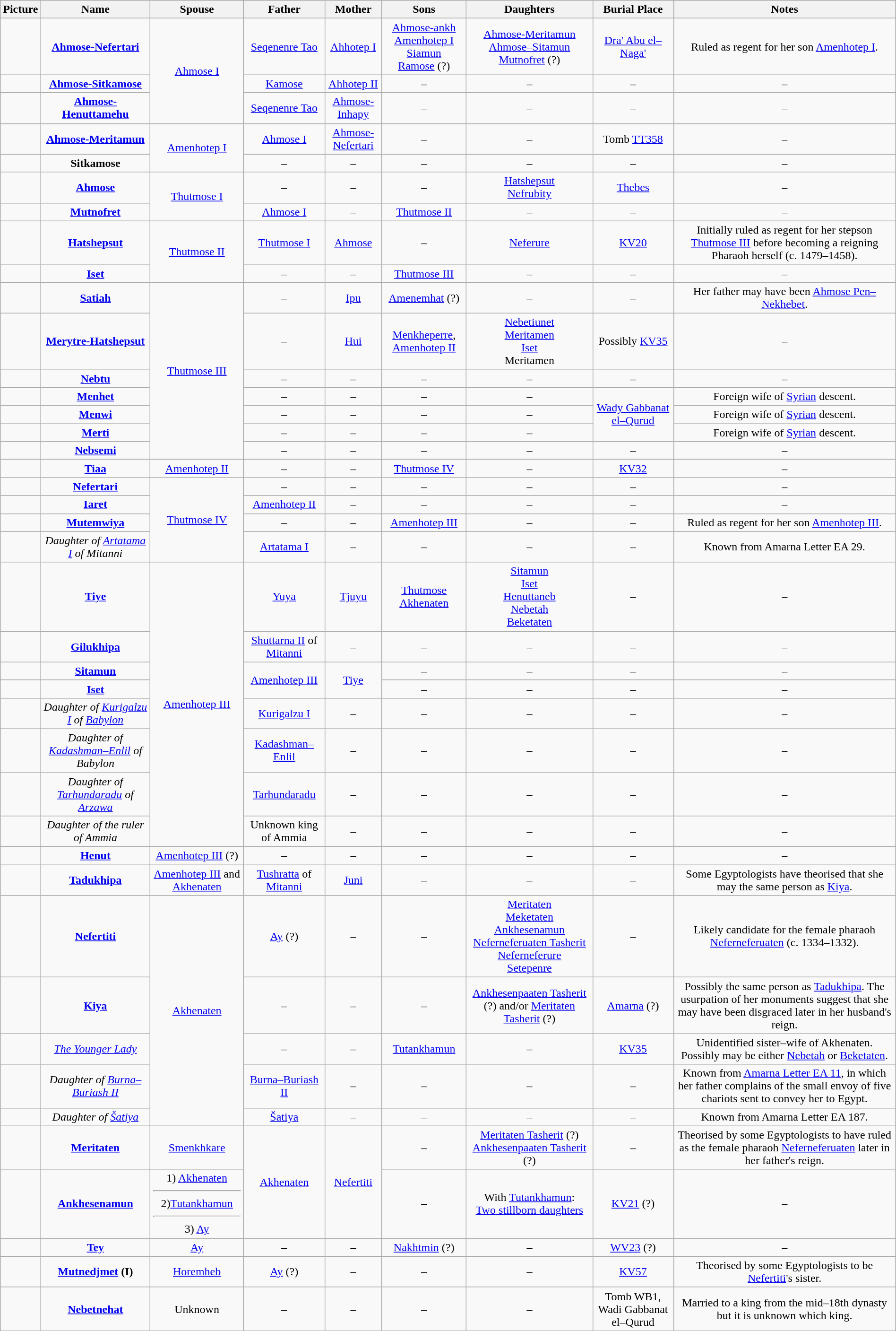<table width=100% class="wikitable" style="text-align:center;">
<tr>
<th>Picture</th>
<th>Name</th>
<th>Spouse</th>
<th>Father</th>
<th>Mother</th>
<th>Sons</th>
<th>Daughters</th>
<th>Burial Place</th>
<th>Notes</th>
</tr>
<tr>
<td></td>
<td><strong><a href='#'>Ahmose-Nefertari</a></strong></td>
<td rowspan="3"><a href='#'>Ahmose I</a></td>
<td><a href='#'>Seqenenre Tao</a></td>
<td><a href='#'>Ahhotep I</a></td>
<td><a href='#'>Ahmose-ankh</a><br><a href='#'>Amenhotep I</a><br><a href='#'>Siamun</a><br><a href='#'>Ramose</a> (?)</td>
<td><a href='#'>Ahmose-Meritamun</a><br><a href='#'>Ahmose–Sitamun</a><br><a href='#'>Mutnofret</a> (?)</td>
<td><a href='#'>Dra' Abu el–Naga'</a></td>
<td>Ruled as regent for her son <a href='#'>Amenhotep I</a>.</td>
</tr>
<tr>
<td></td>
<td><strong><a href='#'>Ahmose-Sitkamose</a></strong></td>
<td><a href='#'>Kamose</a></td>
<td><a href='#'>Ahhotep II</a></td>
<td>–</td>
<td>–</td>
<td>–</td>
<td>–</td>
</tr>
<tr>
<td></td>
<td><strong><a href='#'>Ahmose-Henuttamehu</a></strong></td>
<td><a href='#'>Seqenenre Tao</a></td>
<td><a href='#'>Ahmose-Inhapy</a></td>
<td>–</td>
<td>–</td>
<td>–</td>
<td>–</td>
</tr>
<tr>
<td></td>
<td><strong><a href='#'>Ahmose-Meritamun</a></strong></td>
<td rowspan="2"><a href='#'>Amenhotep I</a></td>
<td><a href='#'>Ahmose I</a></td>
<td><a href='#'>Ahmose-Nefertari</a></td>
<td>–</td>
<td>–</td>
<td>Tomb <a href='#'>TT358</a></td>
<td>–</td>
</tr>
<tr>
<td></td>
<td><strong>Sitkamose</strong><br></td>
<td>–</td>
<td>–</td>
<td>–</td>
<td>–</td>
<td>–</td>
<td>–</td>
</tr>
<tr>
<td></td>
<td><strong><a href='#'>Ahmose</a></strong></td>
<td rowspan="2"><a href='#'>Thutmose I</a></td>
<td>–</td>
<td>–</td>
<td>–</td>
<td><a href='#'>Hatshepsut</a><br><a href='#'>Nefrubity</a></td>
<td><a href='#'>Thebes</a></td>
<td>–</td>
</tr>
<tr>
<td></td>
<td><strong><a href='#'>Mutnofret</a></strong></td>
<td><a href='#'>Ahmose I</a></td>
<td>–</td>
<td><a href='#'>Thutmose II</a></td>
<td>–</td>
<td>–</td>
<td>–</td>
</tr>
<tr>
<td></td>
<td><strong><a href='#'>Hatshepsut</a></strong></td>
<td rowspan="2"><a href='#'>Thutmose II</a></td>
<td><a href='#'>Thutmose I</a></td>
<td><a href='#'>Ahmose</a></td>
<td>–</td>
<td><a href='#'>Neferure</a></td>
<td><a href='#'>KV20</a></td>
<td>Initially ruled as regent for her stepson <a href='#'>Thutmose III</a> before becoming a reigning Pharaoh herself (c. 1479–1458).</td>
</tr>
<tr>
<td></td>
<td><strong><a href='#'>Iset</a></strong></td>
<td>–</td>
<td>–</td>
<td><a href='#'>Thutmose III</a></td>
<td>–</td>
<td>–</td>
<td>–</td>
</tr>
<tr>
<td></td>
<td><strong><a href='#'>Satiah</a></strong></td>
<td rowspan="7"><a href='#'>Thutmose III</a></td>
<td>–</td>
<td><a href='#'>Ipu</a></td>
<td><a href='#'>Amenemhat</a> (?)</td>
<td>–</td>
<td>–</td>
<td>Her father may have been <a href='#'>Ahmose Pen–Nekhebet</a>.</td>
</tr>
<tr>
<td></td>
<td><strong><a href='#'>Merytre-Hatshepsut</a></strong></td>
<td>–</td>
<td><a href='#'>Hui</a></td>
<td><a href='#'>Menkheperre</a>, <a href='#'>Amenhotep II</a></td>
<td><a href='#'>Nebetiunet</a><br><a href='#'>Meritamen</a><br><a href='#'>Iset</a><br>Meritamen</td>
<td>Possibly <a href='#'>KV35</a></td>
<td>–</td>
</tr>
<tr>
<td></td>
<td><strong><a href='#'>Nebtu</a></strong></td>
<td>–</td>
<td>–</td>
<td>–</td>
<td>–</td>
<td>–</td>
<td>–</td>
</tr>
<tr>
<td></td>
<td><strong><a href='#'>Menhet</a></strong></td>
<td>–</td>
<td>–</td>
<td>–</td>
<td>–</td>
<td rowspan="3"><a href='#'>Wady Gabbanat el–Qurud</a></td>
<td>Foreign wife of <a href='#'>Syrian</a> descent.</td>
</tr>
<tr>
<td></td>
<td><strong><a href='#'>Menwi</a></strong></td>
<td>–</td>
<td>–</td>
<td>–</td>
<td>–</td>
<td>Foreign wife of <a href='#'>Syrian</a> descent.</td>
</tr>
<tr>
<td></td>
<td><strong><a href='#'>Merti</a></strong></td>
<td>–</td>
<td>–</td>
<td>–</td>
<td>–</td>
<td>Foreign wife of <a href='#'>Syrian</a> descent.</td>
</tr>
<tr>
<td></td>
<td><strong><a href='#'>Nebsemi</a></strong></td>
<td>–</td>
<td>–</td>
<td>–</td>
<td>–</td>
<td>–</td>
<td>–</td>
</tr>
<tr>
<td></td>
<td><strong><a href='#'>Tiaa</a></strong></td>
<td><a href='#'>Amenhotep II</a></td>
<td>–</td>
<td>–</td>
<td><a href='#'>Thutmose IV</a></td>
<td>–</td>
<td><a href='#'>KV32</a></td>
<td>–</td>
</tr>
<tr>
<td></td>
<td><strong><a href='#'>Nefertari</a></strong></td>
<td rowspan="4"><a href='#'>Thutmose IV</a></td>
<td>–</td>
<td>–</td>
<td>–</td>
<td>–</td>
<td>–</td>
<td>–</td>
</tr>
<tr>
<td></td>
<td><strong><a href='#'>Iaret</a></strong></td>
<td><a href='#'>Amenhotep II</a></td>
<td>–</td>
<td>–</td>
<td>–</td>
<td>–</td>
<td>–</td>
</tr>
<tr>
<td></td>
<td><strong><a href='#'>Mutemwiya</a></strong></td>
<td>–</td>
<td>–</td>
<td><a href='#'>Amenhotep III</a></td>
<td>–</td>
<td>–</td>
<td>Ruled as regent for her son <a href='#'>Amenhotep III</a>.</td>
</tr>
<tr>
<td></td>
<td><em>Daughter of <a href='#'>Artatama I</a> of Mitanni</em></td>
<td><a href='#'>Artatama I</a></td>
<td>–</td>
<td>–</td>
<td>–</td>
<td>–</td>
<td>Known from Amarna Letter EA 29.</td>
</tr>
<tr>
<td></td>
<td><strong><a href='#'>Tiye</a></strong></td>
<td rowspan="8"><a href='#'>Amenhotep III</a></td>
<td><a href='#'>Yuya</a></td>
<td><a href='#'>Tjuyu</a></td>
<td><a href='#'>Thutmose</a><br><a href='#'>Akhenaten</a></td>
<td><a href='#'>Sitamun</a><br><a href='#'>Iset</a><br><a href='#'>Henuttaneb</a><br><a href='#'>Nebetah</a><br><a href='#'>Beketaten</a></td>
<td>–</td>
<td>–</td>
</tr>
<tr>
<td></td>
<td><strong><a href='#'>Gilukhipa</a></strong></td>
<td><a href='#'>Shuttarna II</a> of <a href='#'>Mitanni</a></td>
<td>–</td>
<td>–</td>
<td>–</td>
<td>–</td>
<td>–</td>
</tr>
<tr>
<td></td>
<td><strong><a href='#'>Sitamun</a></strong></td>
<td rowspan="2"><a href='#'>Amenhotep III</a></td>
<td rowspan="2"><a href='#'>Tiye</a></td>
<td>–</td>
<td>–</td>
<td>–</td>
<td>–</td>
</tr>
<tr>
<td></td>
<td><strong><a href='#'>Iset</a></strong></td>
<td>–</td>
<td>–</td>
<td>–</td>
<td>–</td>
</tr>
<tr>
<td></td>
<td><em>Daughter of <a href='#'>Kurigalzu I</a> of <a href='#'>Babylon</a></em></td>
<td><a href='#'>Kurigalzu I</a></td>
<td>–</td>
<td>–</td>
<td>–</td>
<td>–</td>
<td>–</td>
</tr>
<tr>
<td></td>
<td><em>Daughter of <a href='#'>Kadashman–Enlil</a> of Babylon</em></td>
<td><a href='#'>Kadashman–Enlil</a></td>
<td>–</td>
<td>–</td>
<td>–</td>
<td>–</td>
<td>–</td>
</tr>
<tr>
<td></td>
<td><em>Daughter of <a href='#'>Tarhundaradu</a> of <a href='#'>Arzawa</a></em></td>
<td><a href='#'>Tarhundaradu</a></td>
<td>–</td>
<td>–</td>
<td>–</td>
<td>–</td>
<td>–</td>
</tr>
<tr>
<td></td>
<td><em>Daughter of the ruler of Ammia</em></td>
<td>Unknown king of Ammia</td>
<td>–</td>
<td>–</td>
<td>–</td>
<td>–</td>
<td>–</td>
</tr>
<tr>
<td></td>
<td><strong><a href='#'>Henut</a></strong></td>
<td><a href='#'>Amenhotep III</a> (?)</td>
<td>–</td>
<td>–</td>
<td>–</td>
<td>–</td>
<td>–</td>
<td>–</td>
</tr>
<tr>
<td></td>
<td><strong><a href='#'>Tadukhipa</a></strong></td>
<td><a href='#'>Amenhotep III</a> and <a href='#'>Akhenaten</a></td>
<td><a href='#'>Tushratta</a> of <a href='#'>Mitanni</a></td>
<td><a href='#'>Juni</a></td>
<td>–</td>
<td>–</td>
<td>–</td>
<td>Some Egyptologists have theorised that she may the same person as <a href='#'>Kiya</a>.</td>
</tr>
<tr>
<td></td>
<td><strong><a href='#'>Nefertiti</a></strong></td>
<td rowspan="5"><a href='#'>Akhenaten</a></td>
<td><a href='#'>Ay</a> (?)</td>
<td>–</td>
<td>–</td>
<td><a href='#'>Meritaten</a><br><a href='#'>Meketaten</a><br><a href='#'>Ankhesenamun</a><br><a href='#'>Neferneferuaten Tasherit</a><br><a href='#'>Neferneferure</a><br><a href='#'>Setepenre</a></td>
<td>–</td>
<td>Likely candidate for the female pharaoh <a href='#'>Neferneferuaten</a> (c. 1334–1332).</td>
</tr>
<tr>
<td></td>
<td><strong><a href='#'>Kiya</a></strong></td>
<td>–</td>
<td>–</td>
<td>–</td>
<td><a href='#'>Ankhesenpaaten Tasherit</a> (?) and/or <a href='#'>Meritaten Tasherit</a> (?)</td>
<td><a href='#'>Amarna</a> (?)</td>
<td>Possibly the same person as <a href='#'>Tadukhipa</a>. The usurpation of her monuments suggest that she may have been disgraced later in her husband's reign.</td>
</tr>
<tr>
<td></td>
<td><em><a href='#'>The Younger Lady</a></em></td>
<td>–</td>
<td>–</td>
<td><a href='#'>Tutankhamun</a></td>
<td>–</td>
<td><a href='#'>KV35</a></td>
<td>Unidentified sister–wife of Akhenaten. Possibly may be either <a href='#'>Nebetah</a> or <a href='#'>Beketaten</a>.</td>
</tr>
<tr>
<td></td>
<td><em>Daughter of <a href='#'>Burna–Buriash II</a></em></td>
<td><a href='#'>Burna–Buriash II</a></td>
<td>–</td>
<td>–</td>
<td>–</td>
<td>–</td>
<td>Known from <a href='#'>Amarna Letter EA 11</a>, in which her father complains of the small envoy of five chariots sent to convey her to Egypt.</td>
</tr>
<tr>
<td></td>
<td><em>Daughter of <a href='#'>Šatiya</a></em></td>
<td><a href='#'>Šatiya</a></td>
<td>–</td>
<td>–</td>
<td>–</td>
<td>–</td>
<td>Known from Amarna Letter EA 187.</td>
</tr>
<tr>
<td></td>
<td><strong><a href='#'>Meritaten</a></strong></td>
<td><a href='#'>Smenkhkare</a></td>
<td rowspan="2"><a href='#'>Akhenaten</a></td>
<td rowspan="2"><a href='#'>Nefertiti</a></td>
<td>–</td>
<td><a href='#'>Meritaten Tasherit</a> (?)<br><a href='#'>Ankhesenpaaten Tasherit</a> (?)</td>
<td>–</td>
<td>Theorised by some Egyptologists to have ruled as the female pharaoh <a href='#'>Neferneferuaten</a> later in her father's reign.</td>
</tr>
<tr>
<td></td>
<td><strong><a href='#'>Ankhesenamun</a></strong></td>
<td>1) <a href='#'>Akhenaten</a><br><hr>2)<a href='#'>Tutankhamun</a><br><hr>3) <a href='#'>Ay</a></td>
<td>–</td>
<td>With <a href='#'>Tutankhamun</a>:<br><a href='#'>Two stillborn daughters</a></td>
<td><a href='#'>KV21</a> (?)</td>
<td>–</td>
</tr>
<tr>
<td></td>
<td><strong><a href='#'>Tey</a></strong></td>
<td><a href='#'>Ay</a></td>
<td>–</td>
<td>–</td>
<td><a href='#'>Nakhtmin</a> (?)</td>
<td>–</td>
<td><a href='#'>WV23</a> (?)</td>
<td>–</td>
</tr>
<tr>
<td></td>
<td><strong><a href='#'>Mutnedjmet</a> (I)</strong></td>
<td><a href='#'>Horemheb</a></td>
<td><a href='#'>Ay</a> (?)</td>
<td>–</td>
<td>–</td>
<td>–</td>
<td><a href='#'>KV57</a></td>
<td>Theorised by some Egyptologists to be <a href='#'>Nefertiti</a>'s sister.</td>
</tr>
<tr>
<td></td>
<td><strong><a href='#'>Nebetnehat</a></strong></td>
<td>Unknown</td>
<td>–</td>
<td>–</td>
<td>–</td>
<td>–</td>
<td>Tomb WB1, Wadi Gabbanat el–Qurud</td>
<td>Married to a king from the mid–18th dynasty but it is unknown which king.</td>
</tr>
<tr>
</tr>
</table>
